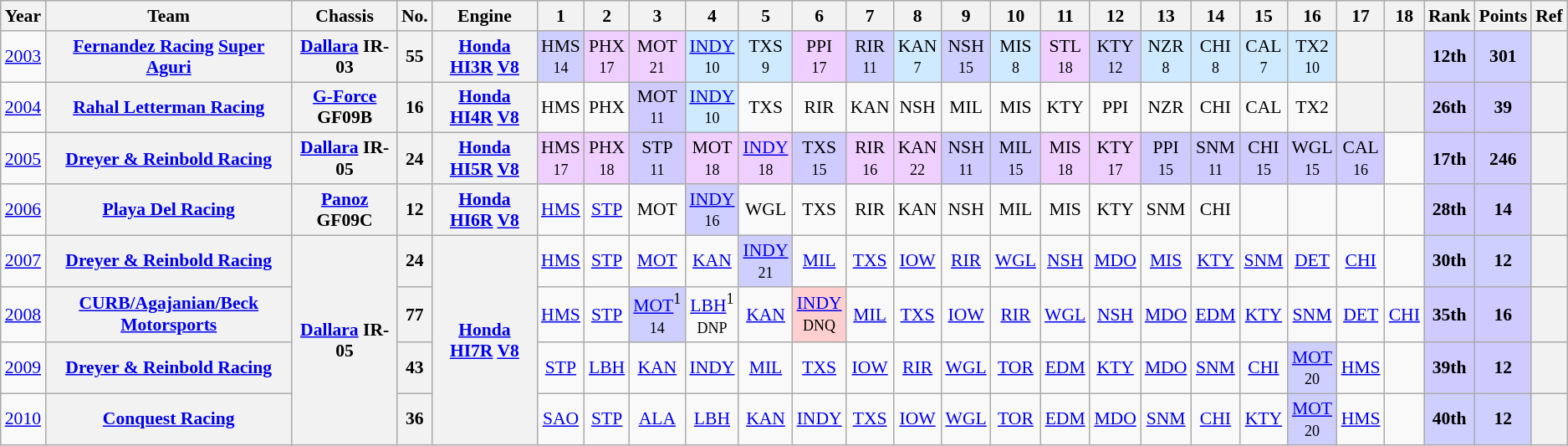<table class="wikitable" style="text-align:center; font-size:90%">
<tr>
<th>Year</th>
<th>Team</th>
<th>Chassis</th>
<th>No.</th>
<th>Engine</th>
<th>1</th>
<th>2</th>
<th>3</th>
<th>4</th>
<th>5</th>
<th>6</th>
<th>7</th>
<th>8</th>
<th>9</th>
<th>10</th>
<th>11</th>
<th>12</th>
<th>13</th>
<th>14</th>
<th>15</th>
<th>16</th>
<th>17</th>
<th>18</th>
<th>Rank</th>
<th>Points</th>
<th>Ref</th>
</tr>
<tr>
<td><a href='#'>2003</a></td>
<th><a href='#'>Fernandez Racing</a> <a href='#'>Super Aguri</a></th>
<th><a href='#'>Dallara</a> IR-03</th>
<th>55</th>
<th><a href='#'>Honda</a> <a href='#'>HI3R</a> <a href='#'>V8</a></th>
<td style="background:#CFCFFF;">HMS<br><small>14</small></td>
<td style="background:#EFCFFF;">PHX<br><small>17</small></td>
<td style="background:#EFCFFF;">MOT<br><small>21</small></td>
<td style="background:#CFEAFF;"><a href='#'>INDY</a><br><small>10</small></td>
<td style="background:#CFEAFF;">TXS<br><small>9</small></td>
<td style="background:#EFCFFF;">PPI<br><small>17</small></td>
<td style="background:#CFCFFF;">RIR<br><small>11</small></td>
<td style="background:#CFEAFF;">KAN<br><small>7</small></td>
<td style="background:#CFCFFF;">NSH<br><small>15</small></td>
<td style="background:#CFEAFF;">MIS<br><small>8</small></td>
<td style="background:#EFCFFF;">STL<br><small>18</small></td>
<td style="background:#CFCFFF;">KTY<br><small>12</small></td>
<td style="background:#CFEAFF;">NZR<br><small>8</small></td>
<td style="background:#CFEAFF;">CHI<br><small>8</small></td>
<td style="background:#CFEAFF;">CAL<br><small>7</small></td>
<td style="background:#CFEAFF;">TX2<br><small>10</small></td>
<th></th>
<th></th>
<th style="background:#CFCFFF;"><strong>12th</strong></th>
<th style="background:#CFCFFF;"><strong>301</strong></th>
<th></th>
</tr>
<tr>
<td><a href='#'>2004</a></td>
<th><a href='#'>Rahal Letterman Racing</a></th>
<th><a href='#'>G-Force</a> GF09B</th>
<th>16</th>
<th><a href='#'>Honda</a> <a href='#'>HI4R</a> <a href='#'>V8</a></th>
<td>HMS<br></td>
<td>PHX<br></td>
<td style="background:#CFCAFF;">MOT<br><small>11</small></td>
<td style="background:#CFEAFF;"><a href='#'>INDY</a><br><small>10</small></td>
<td>TXS<br></td>
<td>RIR<br></td>
<td>KAN</td>
<td>NSH</td>
<td>MIL</td>
<td>MIS</td>
<td>KTY</td>
<td>PPI</td>
<td>NZR</td>
<td>CHI</td>
<td>CAL</td>
<td>TX2</td>
<th></th>
<th></th>
<th style="background:#CFCAFF;"><strong>26th</strong></th>
<th style="background:#CFCAFF;"><strong>39</strong></th>
<th></th>
</tr>
<tr>
<td><a href='#'>2005</a></td>
<th><a href='#'>Dreyer & Reinbold Racing</a></th>
<th><a href='#'>Dallara</a> IR-05</th>
<th>24</th>
<th><a href='#'>Honda</a> <a href='#'>HI5R</a> <a href='#'>V8</a></th>
<td style="background:#EFCFFF;">HMS<br><small>17</small></td>
<td style="background:#EFCFFF;">PHX<br><small>18</small></td>
<td style="background:#CFCAFF;">STP<br><small>11</small></td>
<td style="background:#EFCFFF;">MOT<br><small>18</small></td>
<td style="background:#EFCFFF;"><a href='#'>INDY</a><br><small>18</small></td>
<td style="background:#CFCAFF;">TXS<br><small>15</small></td>
<td style="background:#EFCFFF;">RIR<br><small>16</small></td>
<td style="background:#EFCFFF;">KAN<br><small>22</small></td>
<td style="background:#CFCAFF;">NSH<br><small>11</small></td>
<td style="background:#CFCAFF;">MIL<br><small>15</small></td>
<td style="background:#EFCFFF;">MIS<br><small>18</small></td>
<td style="background:#EFCFFF;">KTY<br><small>17</small></td>
<td style="background:#CFCAFF;">PPI<br><small>15</small></td>
<td style="background:#CFCAFF;">SNM<br><small>11</small></td>
<td style="background:#CFCAFF;">CHI<br><small>15</small></td>
<td style="background:#CFCAFF;">WGL<br><small>15</small></td>
<td style="background:#CFCAFF;">CAL<br><small>16</small></td>
<td></td>
<th style="background:#CFCAFF;"><strong>17th</strong></th>
<th style="background:#CFCAFF;"><strong>246</strong></th>
<th></th>
</tr>
<tr>
<td><a href='#'>2006</a></td>
<th><a href='#'>Playa Del Racing</a></th>
<th><a href='#'>Panoz</a> GF09C</th>
<th>12</th>
<th><a href='#'>Honda</a> <a href='#'>HI6R</a> <a href='#'>V8</a></th>
<td><a href='#'>HMS</a></td>
<td><a href='#'>STP</a></td>
<td>MOT</td>
<td style="background:#CFCFFF;"><a href='#'>INDY</a><br><small>16</small></td>
<td>WGL</td>
<td>TXS</td>
<td>RIR</td>
<td>KAN</td>
<td>NSH</td>
<td>MIL</td>
<td>MIS</td>
<td>KTY</td>
<td>SNM</td>
<td>CHI</td>
<td></td>
<td></td>
<td></td>
<td></td>
<th style="background:#CFCAFF;"><strong>28th</strong></th>
<th style="background:#CFCAFF;"><strong>14</strong></th>
<th></th>
</tr>
<tr>
<td><a href='#'>2007</a></td>
<th><a href='#'>Dreyer & Reinbold Racing</a></th>
<th rowspan=4><a href='#'>Dallara</a> IR-05</th>
<th>24</th>
<th rowspan=4><a href='#'>Honda</a> <a href='#'>HI7R</a> <a href='#'>V8</a></th>
<td><a href='#'>HMS</a></td>
<td><a href='#'>STP</a></td>
<td><a href='#'>MOT</a></td>
<td><a href='#'>KAN</a></td>
<td style="background:#CFCFFF;"><a href='#'>INDY</a><br><small>21</small></td>
<td><a href='#'>MIL</a></td>
<td><a href='#'>TXS</a></td>
<td><a href='#'>IOW</a></td>
<td><a href='#'>RIR</a></td>
<td><a href='#'>WGL</a></td>
<td><a href='#'>NSH</a></td>
<td><a href='#'>MDO</a></td>
<td><a href='#'>MIS</a></td>
<td><a href='#'>KTY</a></td>
<td><a href='#'>SNM</a></td>
<td><a href='#'>DET</a></td>
<td><a href='#'>CHI</a></td>
<td></td>
<th style="background:#CFCFFF;"><strong>30th</strong></th>
<th style="background:#CFCFFF;"><strong>12</strong></th>
<th></th>
</tr>
<tr>
<td><a href='#'>2008</a></td>
<th><a href='#'>CURB/Agajanian/Beck Motorsports</a></th>
<th>77</th>
<td><a href='#'>HMS</a></td>
<td><a href='#'>STP</a></td>
<td style="background:#CFCFFF;"><a href='#'>MOT</a><sup>1</sup><br><small>14</small></td>
<td><a href='#'>LBH</a><sup>1</sup><br><small>DNP</small></td>
<td><a href='#'>KAN</a></td>
<td style="background:#FFCFCF;"><a href='#'>INDY</a><br><small>DNQ</small></td>
<td><a href='#'>MIL</a></td>
<td><a href='#'>TXS</a></td>
<td><a href='#'>IOW</a></td>
<td><a href='#'>RIR</a></td>
<td><a href='#'>WGL</a></td>
<td><a href='#'>NSH</a></td>
<td><a href='#'>MDO</a></td>
<td><a href='#'>EDM</a></td>
<td><a href='#'>KTY</a></td>
<td><a href='#'>SNM</a></td>
<td><a href='#'>DET</a></td>
<td><a href='#'>CHI</a></td>
<th style="background:#CFCAFF;"><strong>35th</strong></th>
<th style="background:#CFCAFF;"><strong>16</strong></th>
<th></th>
</tr>
<tr>
<td><a href='#'>2009</a></td>
<th><a href='#'>Dreyer & Reinbold Racing</a></th>
<th>43</th>
<td><a href='#'>STP</a><br><small></small></td>
<td><a href='#'>LBH</a><br><small></small></td>
<td><a href='#'>KAN</a><br><small></small></td>
<td><a href='#'>INDY</a><br></td>
<td><a href='#'>MIL</a><br><small></small></td>
<td><a href='#'>TXS</a><br><small></small></td>
<td><a href='#'>IOW</a><br><small></small></td>
<td><a href='#'>RIR</a><br><small></small></td>
<td><a href='#'>WGL</a><br><small></small></td>
<td><a href='#'>TOR</a><br><small></small></td>
<td><a href='#'>EDM</a><br><small></small></td>
<td><a href='#'>KTY</a><br><small></small></td>
<td><a href='#'>MDO</a><br><small></small></td>
<td><a href='#'>SNM</a><br><small></small></td>
<td><a href='#'>CHI</a><br><small></small></td>
<td style="background:#CFCFFF;"><a href='#'>MOT</a><br><small>20</small></td>
<td><a href='#'>HMS</a><br><small></small></td>
<td></td>
<th style="background:#CFCAFF;"><strong>39th</strong></th>
<th style="background:#CFCAFF;"><strong>12</strong></th>
<th></th>
</tr>
<tr>
<td><a href='#'>2010</a></td>
<th><a href='#'>Conquest Racing</a></th>
<th>36</th>
<td><a href='#'>SAO</a><br><small></small></td>
<td><a href='#'>STP</a><br><small></small></td>
<td><a href='#'>ALA</a><br><small></small></td>
<td><a href='#'>LBH</a><br><small></small></td>
<td><a href='#'>KAN</a><br><small></small></td>
<td><a href='#'>INDY</a><br></td>
<td><a href='#'>TXS</a><br><small></small></td>
<td><a href='#'>IOW</a><br><small></small></td>
<td><a href='#'>WGL</a><br><small></small></td>
<td><a href='#'>TOR</a><br><small></small></td>
<td><a href='#'>EDM</a><br><small></small></td>
<td><a href='#'>MDO</a><br><small></small></td>
<td><a href='#'>SNM</a><br><small></small></td>
<td><a href='#'>CHI</a><br><small></small></td>
<td><a href='#'>KTY</a><br><small></small></td>
<td style="background:#CFCFFF;"><a href='#'>MOT</a><br><small>20</small></td>
<td><a href='#'>HMS</a><br><small></small></td>
<td></td>
<th style="background:#CFCFFF;"><strong>40th</strong></th>
<th style="background:#CFCFFF;"><strong>12</strong></th>
<th></th>
</tr>
</table>
